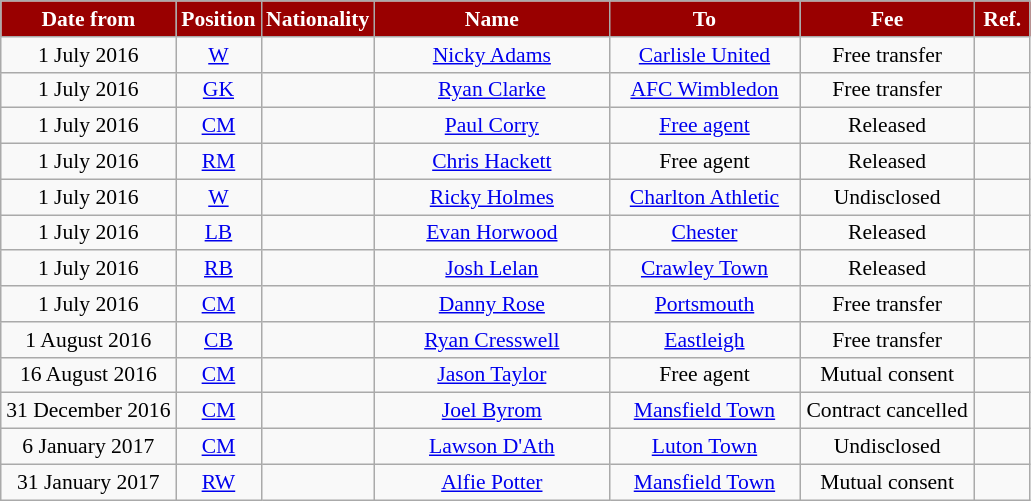<table class="wikitable"  style="text-align:center; font-size:90%; ">
<tr>
<th style="background:#990000; color:white; width:110px;">Date from</th>
<th style="background:#990000; color:white; width:50px;">Position</th>
<th style="background:#990000; color:white; width:50px;">Nationality</th>
<th style="background:#990000; color:white; width:150px;">Name</th>
<th style="background:#990000; color:white; width:120px;">To</th>
<th style="background:#990000; color:white; width:110px;">Fee</th>
<th style="background:#990000; color:white; width:30px;">Ref.</th>
</tr>
<tr>
<td>1 July 2016</td>
<td><a href='#'>W</a></td>
<td></td>
<td><a href='#'>Nicky Adams</a></td>
<td><a href='#'>Carlisle United</a></td>
<td>Free transfer</td>
<td></td>
</tr>
<tr>
<td>1 July 2016</td>
<td><a href='#'>GK</a></td>
<td></td>
<td><a href='#'>Ryan Clarke</a></td>
<td><a href='#'>AFC Wimbledon</a></td>
<td>Free transfer</td>
<td></td>
</tr>
<tr>
<td>1 July 2016</td>
<td><a href='#'>CM</a></td>
<td></td>
<td><a href='#'>Paul Corry</a></td>
<td><a href='#'>Free agent</a></td>
<td>Released</td>
<td></td>
</tr>
<tr>
<td>1 July 2016</td>
<td><a href='#'>RM</a></td>
<td></td>
<td><a href='#'>Chris Hackett</a></td>
<td>Free agent</td>
<td>Released</td>
<td></td>
</tr>
<tr>
<td>1 July 2016</td>
<td><a href='#'>W</a></td>
<td></td>
<td><a href='#'>Ricky Holmes</a></td>
<td><a href='#'>Charlton Athletic</a></td>
<td>Undisclosed</td>
<td></td>
</tr>
<tr>
<td>1 July 2016</td>
<td><a href='#'>LB</a></td>
<td></td>
<td><a href='#'>Evan Horwood</a></td>
<td><a href='#'>Chester</a> </td>
<td>Released</td>
<td></td>
</tr>
<tr>
<td>1 July 2016</td>
<td><a href='#'>RB</a></td>
<td></td>
<td><a href='#'>Josh Lelan</a></td>
<td><a href='#'>Crawley Town</a> </td>
<td>Released</td>
<td></td>
</tr>
<tr>
<td>1 July 2016</td>
<td><a href='#'>CM</a></td>
<td></td>
<td><a href='#'>Danny Rose</a></td>
<td><a href='#'>Portsmouth</a></td>
<td>Free transfer</td>
<td></td>
</tr>
<tr>
<td>1 August 2016</td>
<td><a href='#'>CB</a></td>
<td></td>
<td><a href='#'>Ryan Cresswell</a></td>
<td><a href='#'>Eastleigh</a></td>
<td>Free transfer</td>
<td></td>
</tr>
<tr>
<td>16 August 2016</td>
<td><a href='#'>CM</a></td>
<td></td>
<td><a href='#'>Jason Taylor</a></td>
<td>Free agent</td>
<td>Mutual consent</td>
<td></td>
</tr>
<tr>
<td>31 December 2016</td>
<td><a href='#'>CM</a></td>
<td></td>
<td><a href='#'>Joel Byrom</a></td>
<td><a href='#'>Mansfield Town</a> </td>
<td>Contract cancelled</td>
<td></td>
</tr>
<tr>
<td>6 January 2017</td>
<td><a href='#'>CM</a></td>
<td></td>
<td><a href='#'>Lawson D'Ath</a></td>
<td><a href='#'>Luton Town</a></td>
<td>Undisclosed</td>
<td></td>
</tr>
<tr>
<td>31 January 2017</td>
<td><a href='#'>RW</a></td>
<td></td>
<td><a href='#'>Alfie Potter</a></td>
<td><a href='#'>Mansfield Town</a></td>
<td>Mutual consent</td>
<td></td>
</tr>
</table>
